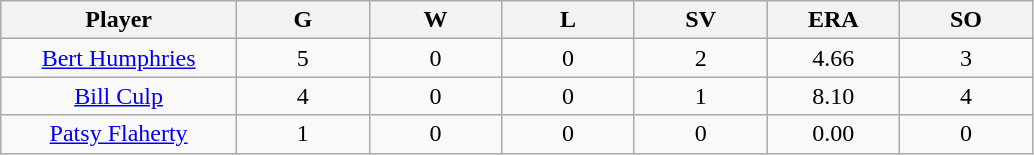<table class="wikitable sortable">
<tr>
<th bgcolor="#DDDDFF" width="16%">Player</th>
<th bgcolor="#DDDDFF" width="9%">G</th>
<th bgcolor="#DDDDFF" width="9%">W</th>
<th bgcolor="#DDDDFF" width="9%">L</th>
<th bgcolor="#DDDDFF" width="9%">SV</th>
<th bgcolor="#DDDDFF" width="9%">ERA</th>
<th bgcolor="#DDDDFF" width="9%">SO</th>
</tr>
<tr align="center">
<td><a href='#'>Bert Humphries</a></td>
<td>5</td>
<td>0</td>
<td>0</td>
<td>2</td>
<td>4.66</td>
<td>3</td>
</tr>
<tr align="center">
<td><a href='#'>Bill Culp</a></td>
<td>4</td>
<td>0</td>
<td>0</td>
<td>1</td>
<td>8.10</td>
<td>4</td>
</tr>
<tr align="center">
<td><a href='#'>Patsy Flaherty</a></td>
<td>1</td>
<td>0</td>
<td>0</td>
<td>0</td>
<td>0.00</td>
<td>0</td>
</tr>
</table>
